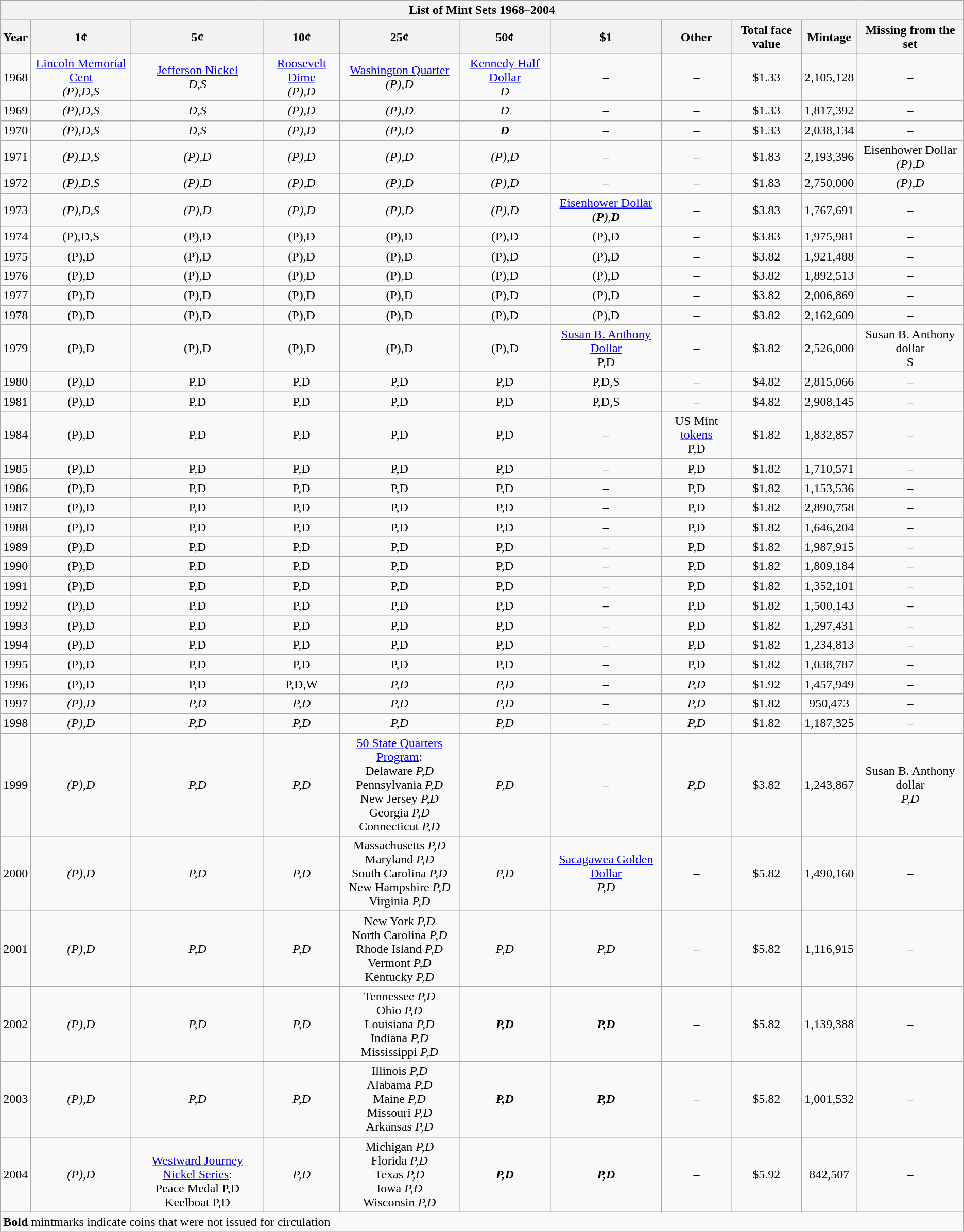<table class="wikitable mw-collapsible mw-collapsed">
<tr>
<th colspan="11">List of Mint Sets 1968–2004</th>
</tr>
<tr>
<th align="center">Year</th>
<th align="center">1¢</th>
<th align="center">5¢</th>
<th align="center">10¢</th>
<th align="center">25¢</th>
<th align="center">50¢</th>
<th align="center">$1</th>
<th align="center">Other</th>
<th align="center">Total face value</th>
<th align="center">Mintage</th>
<th>Missing from the set</th>
</tr>
<tr>
<td align="center">1968</td>
<td align="center"><a href='#'>Lincoln Memorial Cent</a><br><em>(P),D,S</em></td>
<td align="center"><a href='#'>Jefferson Nickel</a><br><em>D,S</em></td>
<td align="center"><a href='#'>Roosevelt Dime</a><br><em>(P),D</em></td>
<td align="center"><a href='#'>Washington Quarter</a><br><em>(P),D</em></td>
<td align="center"><a href='#'>Kennedy Half Dollar</a><br><em>D</em></td>
<td align="center">–</td>
<td align="center">–</td>
<td align="center">$1.33</td>
<td align="center">2,105,128</td>
<td align="center">–</td>
</tr>
<tr>
<td align="center">1969</td>
<td align="center"><em>(P),D,S</em></td>
<td align="center"><em>D,S</em></td>
<td align="center"><em>(P),D</em></td>
<td align="center"><em>(P),D</em></td>
<td align="center"><em>D</em></td>
<td align="center">–</td>
<td align="center">–</td>
<td align="center">$1.33</td>
<td align="center">1,817,392</td>
<td align="center">–</td>
</tr>
<tr>
<td align="center">1970</td>
<td align="center"><em>(P),D,S</em></td>
<td align="center"><em>D,S</em></td>
<td align="center"><em>(P),D</em></td>
<td align="center"><em>(P),D</em></td>
<td align="center"><strong><em>D</em></strong></td>
<td align="center">–</td>
<td align="center">–</td>
<td align="center">$1.33</td>
<td align="center">2,038,134</td>
<td align="center">–</td>
</tr>
<tr>
<td align="center">1971</td>
<td align="center"><em>(P),D,S</em></td>
<td align="center"><em>(P),D</em></td>
<td align="center"><em>(P),D</em></td>
<td align="center"><em>(P),D</em></td>
<td align="center"><em>(P),D</em></td>
<td align="center">–</td>
<td align="center">–</td>
<td align="center">$1.83</td>
<td align="center">2,193,396</td>
<td align="center">Eisenhower Dollar<br><em>(P),D</em></td>
</tr>
<tr>
<td align="center">1972</td>
<td align="center"><em>(P),D,S</em></td>
<td align="center"><em>(P),D</em></td>
<td align="center"><em>(P),D</em></td>
<td align="center"><em>(P),D</em></td>
<td align="center"><em>(P),D</em></td>
<td align="center">–</td>
<td align="center">–</td>
<td align="center">$1.83</td>
<td align="center">2,750,000</td>
<td align="center"><em>(P),D</em></td>
</tr>
<tr>
<td align="center">1973</td>
<td align="center"><em>(P),D,S</em></td>
<td align="center"><em>(P),D</em></td>
<td align="center"><em>(P),D</em></td>
<td align="center"><em>(P),D</em></td>
<td align="center"><em>(P),D</em></td>
<td align="center"><a href='#'>Eisenhower Dollar</a><br><em>(<strong>P</strong>),<strong>D<strong><em></td>
<td align="center">–</td>
<td align="center">$3.83</td>
<td align="center">1,767,691</td>
<td align="center">–</td>
</tr>
<tr>
<td align="center">1974</td>
<td align="center"></em>(P),D,S<em></td>
<td align="center"></em>(P),D<em></td>
<td align="center"></em>(P),D<em></td>
<td align="center"></em>(P),D<em></td>
<td align="center"></em>(P),D<em></td>
<td align="center"></em>(P),D<em></td>
<td align="center">–</td>
<td align="center">$3.83</td>
<td align="center">1,975,981</td>
<td align="center">–</td>
</tr>
<tr>
<td align="center">1975</td>
<td align="center"></em>(P),D<em></td>
<td align="center"></em>(P),D<em></td>
<td align="center"></em>(P),D<em></td>
<td align="center"></em>(P),D<em></td>
<td align="center"></em>(P),D<em></td>
<td align="center"></em>(P),D<em></td>
<td align="center">–</td>
<td align="center">$3.82</td>
<td align="center">1,921,488</td>
<td align="center">–</td>
</tr>
<tr>
<td align="center">1976</td>
<td align="center"></em>(P),D<em></td>
<td align="center"></em>(P),D<em></td>
<td align="center"></em>(P),D<em></td>
<td align="center"></em>(P),D<em></td>
<td align="center"></em>(P),D<em></td>
<td align="center"></em>(P),D<em></td>
<td align="center">–</td>
<td align="center">$3.82</td>
<td align="center">1,892,513</td>
<td align="center">–</td>
</tr>
<tr>
<td align="center">1977</td>
<td align="center"></em>(P),D<em></td>
<td align="center"></em>(P),D<em></td>
<td align="center"></em>(P),D<em></td>
<td align="center"></em>(P),D<em></td>
<td align="center"></em>(P),D<em></td>
<td align="center"></em>(P),D<em></td>
<td align="center">–</td>
<td align="center">$3.82</td>
<td align="center">2,006,869</td>
<td align="center">–</td>
</tr>
<tr>
<td align="center">1978</td>
<td align="center"></em>(P),D<em></td>
<td align="center"></em>(P),D<em></td>
<td align="center"></em>(P),D<em></td>
<td align="center"></em>(P),D<em></td>
<td align="center"></em>(P),D<em></td>
<td align="center"></em>(P),D<em></td>
<td align="center">–</td>
<td align="center">$3.82</td>
<td align="center">2,162,609</td>
<td align="center">–</td>
</tr>
<tr>
<td align="center">1979</td>
<td align="center"></em>(P),D<em></td>
<td align="center"></em>(P),D<em></td>
<td align="center"></em>(P),D<em></td>
<td align="center"></em>(P),D<em></td>
<td align="center"></em>(P),D<em></td>
<td align="center"><a href='#'>Susan B. Anthony Dollar</a><br></em>P,D<em></td>
<td align="center">–</td>
<td align="center">$3.82</td>
<td align="center">2,526,000</td>
<td align="center">Susan B. Anthony dollar<br></em>S<em></td>
</tr>
<tr>
<td align="center">1980</td>
<td align="center"></em>(P),D<em></td>
<td align="center"></em>P,D<em></td>
<td align="center"></em>P,D<em></td>
<td align="center"></em>P,D<em></td>
<td align="center"></em>P,D<em></td>
<td align="center"></em>P,D,S<em></td>
<td align="center">–</td>
<td align="center">$4.82</td>
<td align="center">2,815,066</td>
<td align="center">–</td>
</tr>
<tr>
<td align="center">1981</td>
<td align="center"></em>(P),D<em></td>
<td align="center"></em>P,D<em></td>
<td align="center"></em>P,D<em></td>
<td align="center"></em>P,D<em></td>
<td align="center"></em>P,D<em></td>
<td align="center"></em></strong>P,D,S<strong><em></td>
<td align="center">–</td>
<td align="center">$4.82</td>
<td align="center">2,908,145</td>
<td align="center">–</td>
</tr>
<tr>
<td align="center">1984</td>
<td align="center"></em>(P),D<em></td>
<td align="center"></em>P,D<em></td>
<td align="center"></em>P,D<em></td>
<td align="center"></em>P,D<em></td>
<td align="center"></em>P,D<em></td>
<td align="center">–</td>
<td align="center">US Mint <a href='#'>tokens</a><br></em>P,D<em></td>
<td align="center">$1.82</td>
<td align="center">1,832,857</td>
<td align="center">–</td>
</tr>
<tr>
<td align="center">1985</td>
<td align="center"></em>(P),D<em></td>
<td align="center"></em>P,D<em></td>
<td align="center"></em>P,D<em></td>
<td align="center"></em>P,D<em></td>
<td align="center"></em>P,D<em></td>
<td align="center">–</td>
<td align="center"></em>P,D<em></td>
<td align="center">$1.82</td>
<td align="center">1,710,571</td>
<td align="center">–</td>
</tr>
<tr>
<td align="center">1986</td>
<td align="center"></em>(P),D<em></td>
<td align="center"></em>P,D<em></td>
<td align="center"></em>P,D<em></td>
<td align="center"></em>P,D<em></td>
<td align="center"></em>P,D<em></td>
<td align="center">–</td>
<td align="center"></em>P,D<em></td>
<td align="center">$1.82</td>
<td align="center">1,153,536</td>
<td align="center">–</td>
</tr>
<tr>
<td align="center">1987</td>
<td align="center"></em>(P),D<em></td>
<td align="center"></em>P,D<em></td>
<td align="center"></em>P,D<em></td>
<td align="center"></em>P,D<em></td>
<td align="center"></em></strong>P,D<strong><em></td>
<td align="center">–</td>
<td align="center"></em>P,D<em></td>
<td align="center">$1.82</td>
<td align="center">2,890,758</td>
<td align="center">–</td>
</tr>
<tr>
<td align="center">1988</td>
<td align="center"></em>(P),D<em></td>
<td align="center"></em>P,D<em></td>
<td align="center"></em>P,D<em></td>
<td align="center"></em>P,D<em></td>
<td align="center"></em>P,D<em></td>
<td align="center">–</td>
<td align="center"></em>P,D<em></td>
<td align="center">$1.82</td>
<td align="center">1,646,204</td>
<td align="center">–</td>
</tr>
<tr>
<td align="center">1989</td>
<td align="center"></em>(P),D<em></td>
<td align="center"></em>P,D<em></td>
<td align="center"></em>P,D<em></td>
<td align="center"></em>P,D<em></td>
<td align="center"></em>P,D<em></td>
<td align="center">–</td>
<td align="center"></em>P,D<em></td>
<td align="center">$1.82</td>
<td align="center">1,987,915</td>
<td align="center">–</td>
</tr>
<tr>
<td align="center">1990</td>
<td align="center"></em>(P),D<em></td>
<td align="center"></em>P,D<em></td>
<td align="center"></em>P,D<em></td>
<td align="center"></em>P,D<em></td>
<td align="center"></em>P,D<em></td>
<td align="center">–</td>
<td align="center"></em>P,D<em></td>
<td align="center">$1.82</td>
<td align="center">1,809,184</td>
<td align="center">–</td>
</tr>
<tr>
<td align="center">1991</td>
<td align="center"></em>(P),D<em></td>
<td align="center"></em>P,D<em></td>
<td align="center"></em>P,D<em></td>
<td align="center"></em>P,D<em></td>
<td align="center"></em>P,D<em></td>
<td align="center">–</td>
<td align="center"></em>P,D<em></td>
<td align="center">$1.82</td>
<td align="center">1,352,101</td>
<td align="center">–</td>
</tr>
<tr>
<td align="center">1992</td>
<td align="center"></em>(P),D<em></td>
<td align="center"></em>P,D<em></td>
<td align="center"></em>P,D<em></td>
<td align="center"></em>P,D<em></td>
<td align="center"></em>P,D<em></td>
<td align="center">–</td>
<td align="center"></em>P,D<em></td>
<td align="center">$1.82</td>
<td align="center">1,500,143</td>
<td align="center">–</td>
</tr>
<tr>
<td align="center">1993</td>
<td align="center"></em>(P),D<em></td>
<td align="center"></em>P,D<em></td>
<td align="center"></em>P,D<em></td>
<td align="center"></em>P,D<em></td>
<td align="center"></em>P,D<em></td>
<td align="center">–</td>
<td align="center"></em>P,D<em></td>
<td align="center">$1.82</td>
<td align="center">1,297,431</td>
<td align="center">–</td>
</tr>
<tr>
<td align="center">1994</td>
<td align="center"></em>(P),D<em></td>
<td align="center"></em>P,D<em></td>
<td align="center"></em>P,D<em></td>
<td align="center"></em>P,D<em></td>
<td align="center"></em>P,D<em></td>
<td align="center">–</td>
<td align="center"></em>P,D<em></td>
<td align="center">$1.82</td>
<td align="center">1,234,813</td>
<td align="center">–</td>
</tr>
<tr>
<td align="center">1995</td>
<td align="center"></em>(P),D<em></td>
<td align="center"></em>P,D<em></td>
<td align="center"></em>P,D<em></td>
<td align="center"></em>P,D<em></td>
<td align="center"></em>P,D<em></td>
<td align="center">–</td>
<td align="center"></em>P,D<em></td>
<td align="center">$1.82</td>
<td align="center">1,038,787</td>
<td align="center">–</td>
</tr>
<tr>
<td align="center">1996</td>
<td align="center"></em>(P),D<em></td>
<td align="center"></em>P,D<em></td>
<td align="center"></em>P,D,</strong>W</em></strong></td>
<td align="center"><em>P,D</em></td>
<td align="center"><em>P,D</em></td>
<td align="center">–</td>
<td align="center"><em>P,D</em></td>
<td align="center">$1.92</td>
<td align="center">1,457,949</td>
<td align="center">–</td>
</tr>
<tr>
<td align="center">1997</td>
<td align="center"><em>(P),D</em></td>
<td align="center"><em>P,D</em></td>
<td align="center"><em>P,D</em></td>
<td align="center"><em>P,D</em></td>
<td align="center"><em>P,D</em></td>
<td align="center">–</td>
<td align="center"><em>P,D</em></td>
<td align="center">$1.82</td>
<td align="center">950,473</td>
<td align="center">–</td>
</tr>
<tr>
<td align="center">1998</td>
<td align="center"><em>(P),D</em></td>
<td align="center"><em>P,D</em></td>
<td align="center"><em>P,D</em></td>
<td align="center"><em>P,D</em></td>
<td align="center"><em>P,D</em></td>
<td align="center">–</td>
<td align="center"><em>P,D</em></td>
<td align="center">$1.82</td>
<td align="center">1,187,325</td>
<td align="center">–</td>
</tr>
<tr>
<td align="center">1999</td>
<td align="center"><em>(P),D</em></td>
<td align="center"><em>P,D</em></td>
<td align="center"><em>P,D</em></td>
<td align="center"><a href='#'>50 State Quarters Program</a>:<br>Delaware <em>P,D</em><br>Pennsylvania <em>P,D</em><br>New Jersey <em>P,D</em><br>Georgia <em>P,D</em><br>Connecticut <em>P,D</em></td>
<td align="center"><em>P,D</em></td>
<td align="center">–</td>
<td align="center"><em>P,D</em></td>
<td align="center">$3.82</td>
<td align="center">1,243,867</td>
<td align="center">Susan B. Anthony dollar<br><em>P,D</em></td>
</tr>
<tr>
<td align="center">2000</td>
<td align="center"><em>(P),D</em></td>
<td align="center"><em>P,D</em></td>
<td align="center"><em>P,D</em></td>
<td align="center">Massachusetts <em>P,D</em><br>Maryland <em>P,D</em><br>South Carolina <em>P,D</em><br>New Hampshire <em>P,D</em><br>Virginia <em>P,D</em></td>
<td align="center"><em>P,D</em></td>
<td align="center"><a href='#'>Sacagawea Golden Dollar</a><br><em>P,D</em></td>
<td align="center">–</td>
<td align="center">$5.82</td>
<td align="center">1,490,160</td>
<td align="center">–</td>
</tr>
<tr>
<td align="center">2001</td>
<td align="center"><em>(P),D</em></td>
<td align="center"><em>P,D</em></td>
<td align="center"><em>P,D</em></td>
<td align="center">New York <em>P,D</em><br>North Carolina <em>P,D</em><br>Rhode Island <em>P,D</em><br>Vermont <em>P,D</em><br>Kentucky <em>P,D</em></td>
<td align="center"><em>P,D</em></td>
<td align="center"><em>P,D</em></td>
<td align="center">–</td>
<td align="center">$5.82</td>
<td align="center">1,116,915</td>
<td align="center">–</td>
</tr>
<tr>
<td align="center">2002</td>
<td align="center"><em>(P),D</em></td>
<td align="center"><em>P,D</em></td>
<td align="center"><em>P,D</em></td>
<td align="center">Tennessee <em>P,D</em><br>Ohio <em>P,D</em><br>Louisiana <em>P,D</em><br>Indiana <em>P,D</em><br>Mississippi <em>P,D</em></td>
<td align="center"><strong><em>P,D</em></strong></td>
<td align="center"><strong><em>P,D</em></strong></td>
<td align="center">–</td>
<td align="center">$5.82</td>
<td align="center">1,139,388</td>
<td align="center">–</td>
</tr>
<tr>
<td align="center">2003</td>
<td align="center"><em>(P),D</em></td>
<td align="center"><em>P,D</em></td>
<td align="center"><em>P,D</em></td>
<td align="center">Illinois <em>P,D</em><br>Alabama <em>P,D</em><br>Maine <em>P,D</em><br>Missouri <em>P,D</em><br>Arkansas <em>P,D</em></td>
<td align="center"><strong><em>P,D</em></strong></td>
<td align="center"><strong><em>P,D</em></strong></td>
<td align="center">–</td>
<td align="center">$5.82</td>
<td align="center">1,001,532</td>
<td align="center">–</td>
</tr>
<tr>
<td align="center">2004</td>
<td align="center"><em>(P),D</em></td>
<td align="center"><br><a href='#'>Westward Journey Nickel Series</a>:<br>
Peace Medal P,D<br>
Keelboat P,D</td>
<td align="center"><em>P,D</em></td>
<td align="center">Michigan <em>P,D</em><br>Florida <em>P,D</em><br>Texas <em>P,D</em><br>Iowa <em>P,D</em><br>Wisconsin <em>P,D</em></td>
<td align="center"><strong><em>P,D</em></strong></td>
<td align="center"><strong><em>P,D</em></strong></td>
<td align="center">–</td>
<td align="center">$5.92</td>
<td align="center">842,507</td>
<td align="center">–</td>
</tr>
<tr>
<td colspan="11"><strong>Bold</strong> mintmarks indicate coins that were not issued for circulation</td>
</tr>
</table>
